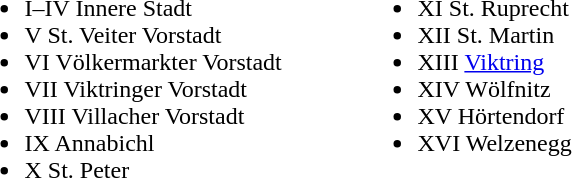<table>
<tr>
<td style="vertical-align:top; width:250px;"><br><ul><li>I–IV Innere Stadt</li><li>V St. Veiter Vorstadt</li><li>VI Völkermarkter Vorstadt</li><li>VII Viktringer Vorstadt</li><li>VIII Villacher Vorstadt</li><li>IX Annabichl</li><li>X St. Peter</li></ul></td>
<td> </td>
<td style="vertical-align:top; width:250px;"><br><ul><li>XI St. Ruprecht</li><li>XII St. Martin</li><li>XIII <a href='#'>Viktring</a></li><li>XIV Wölfnitz</li><li>XV Hörtendorf</li><li>XVI Welzenegg</li></ul></td>
</tr>
</table>
